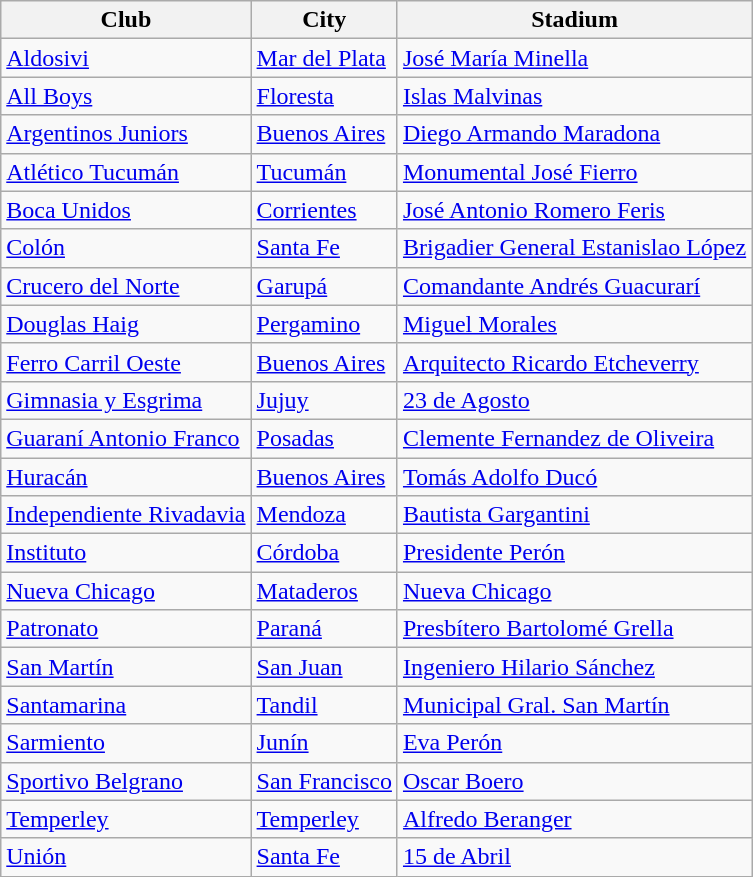<table class="wikitable sortable">
<tr>
<th>Club</th>
<th>City</th>
<th>Stadium</th>
</tr>
<tr>
<td><a href='#'>Aldosivi</a></td>
<td><a href='#'>Mar del Plata</a></td>
<td><a href='#'>José María Minella</a></td>
</tr>
<tr>
<td><a href='#'>All Boys</a></td>
<td><a href='#'>Floresta</a></td>
<td><a href='#'>Islas Malvinas</a></td>
</tr>
<tr>
<td><a href='#'>Argentinos Juniors</a></td>
<td><a href='#'>Buenos Aires</a></td>
<td><a href='#'>Diego Armando Maradona</a></td>
</tr>
<tr>
<td><a href='#'>Atlético Tucumán</a></td>
<td><a href='#'>Tucumán</a></td>
<td><a href='#'>Monumental José Fierro</a></td>
</tr>
<tr>
<td><a href='#'>Boca Unidos</a></td>
<td><a href='#'>Corrientes</a></td>
<td><a href='#'>José Antonio Romero Feris</a></td>
</tr>
<tr>
<td><a href='#'>Colón</a></td>
<td><a href='#'>Santa Fe</a></td>
<td><a href='#'>Brigadier General Estanislao López</a></td>
</tr>
<tr>
<td><a href='#'>Crucero del Norte</a></td>
<td><a href='#'>Garupá</a></td>
<td><a href='#'>Comandante Andrés Guacurarí</a></td>
</tr>
<tr>
<td><a href='#'>Douglas Haig</a></td>
<td><a href='#'>Pergamino</a></td>
<td><a href='#'>Miguel Morales</a></td>
</tr>
<tr>
<td><a href='#'>Ferro Carril Oeste</a></td>
<td><a href='#'>Buenos Aires</a></td>
<td><a href='#'>Arquitecto Ricardo Etcheverry</a></td>
</tr>
<tr>
<td><a href='#'>Gimnasia y Esgrima</a></td>
<td><a href='#'>Jujuy</a></td>
<td><a href='#'>23 de Agosto</a></td>
</tr>
<tr>
<td><a href='#'>Guaraní Antonio Franco</a></td>
<td><a href='#'>Posadas</a></td>
<td><a href='#'>Clemente Fernandez de Oliveira</a></td>
</tr>
<tr>
<td><a href='#'>Huracán</a></td>
<td><a href='#'>Buenos Aires</a></td>
<td><a href='#'>Tomás Adolfo Ducó</a></td>
</tr>
<tr>
<td><a href='#'>Independiente Rivadavia</a></td>
<td><a href='#'>Mendoza</a></td>
<td><a href='#'>Bautista Gargantini</a></td>
</tr>
<tr>
<td><a href='#'>Instituto</a></td>
<td><a href='#'>Córdoba</a></td>
<td><a href='#'>Presidente Perón</a></td>
</tr>
<tr>
<td><a href='#'>Nueva Chicago</a></td>
<td><a href='#'>Mataderos</a></td>
<td><a href='#'>Nueva Chicago</a></td>
</tr>
<tr>
<td><a href='#'>Patronato</a></td>
<td><a href='#'>Paraná</a></td>
<td><a href='#'>Presbítero Bartolomé Grella</a></td>
</tr>
<tr>
<td><a href='#'>San Martín</a></td>
<td><a href='#'>San Juan</a></td>
<td><a href='#'>Ingeniero Hilario Sánchez</a></td>
</tr>
<tr>
<td><a href='#'>Santamarina</a></td>
<td><a href='#'>Tandil</a></td>
<td><a href='#'>Municipal Gral. San Martín</a></td>
</tr>
<tr>
<td><a href='#'>Sarmiento</a></td>
<td><a href='#'>Junín</a></td>
<td><a href='#'>Eva Perón</a></td>
</tr>
<tr>
<td><a href='#'>Sportivo Belgrano</a></td>
<td><a href='#'>San Francisco</a></td>
<td><a href='#'>Oscar Boero</a></td>
</tr>
<tr>
<td><a href='#'>Temperley</a></td>
<td><a href='#'>Temperley</a></td>
<td><a href='#'>Alfredo Beranger</a></td>
</tr>
<tr>
<td><a href='#'>Unión</a></td>
<td><a href='#'>Santa Fe</a></td>
<td><a href='#'>15 de Abril</a></td>
</tr>
</table>
